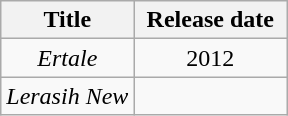<table class="wikitable mw-collapsible plainrowheaders" style="text-align:center;">
<tr>
<th>Title</th>
<th scope="col" style="padding:0 8px;">Release date</th>
</tr>
<tr>
<td><em>Ertale</em></td>
<td>2012</td>
</tr>
<tr>
<td><em>Lerasih New</em></td>
<td></td>
</tr>
</table>
